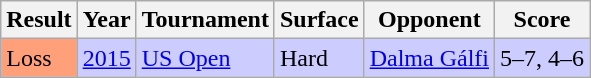<table class="wikitable">
<tr>
<th>Result</th>
<th>Year</th>
<th>Tournament</th>
<th>Surface</th>
<th>Opponent</th>
<th class="unsortable">Score</th>
</tr>
<tr style="background:#ccf;">
<td bgcolor=ffa07a>Loss</td>
<td><a href='#'>2015</a></td>
<td><a href='#'>US Open</a></td>
<td>Hard</td>
<td> <a href='#'>Dalma Gálfi</a></td>
<td>5–7, 4–6</td>
</tr>
</table>
